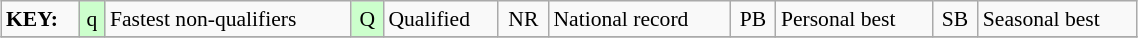<table class="wikitable" style="margin:0.5em auto; font-size:90%;position:relative;" width=60%>
<tr>
<td><strong>KEY:</strong></td>
<td bgcolor=ccffcc align=center>q</td>
<td>Fastest non-qualifiers</td>
<td bgcolor=ccffcc align=center>Q</td>
<td>Qualified</td>
<td align=center>NR</td>
<td>National record</td>
<td align=center>PB</td>
<td>Personal best</td>
<td align=center>SB</td>
<td>Seasonal best</td>
</tr>
<tr>
</tr>
</table>
